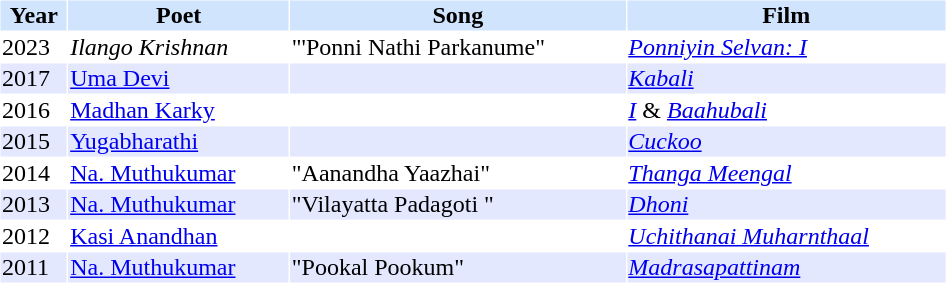<table cellspacing="1" cellpadding="1" border="0" width="50%">
<tr bgcolor="#d1e4fd">
<th>Year</th>
<th>Poet</th>
<th>Song</th>
<th>Film</th>
</tr>
<tr>
<td>2023</td>
<td><em>Ilango Krishnan</em></td>
<td>"'Ponni Nathi Parkanume"</td>
<td><em><a href='#'>Ponniyin Selvan: I</a></em></td>
</tr>
<tr bgcolor="#e4e8ff">
<td>2017</td>
<td><a href='#'>Uma Devi</a></td>
<td></td>
<td><em><a href='#'>Kabali</a></em></td>
</tr>
<tr>
<td>2016</td>
<td><a href='#'>Madhan Karky</a></td>
<td></td>
<td><em><a href='#'>I</a></em> & <em><a href='#'>Baahubali</a></em></td>
</tr>
<tr bgcolor="#e4e8ff">
<td>2015</td>
<td><a href='#'>Yugabharathi</a></td>
<td></td>
<td><em><a href='#'>Cuckoo</a></em></td>
</tr>
<tr>
<td>2014</td>
<td><a href='#'>Na. Muthukumar</a></td>
<td>"Aanandha Yaazhai"</td>
<td><em><a href='#'>Thanga Meengal</a></em></td>
</tr>
<tr bgcolor="#e4e8ff">
<td>2013</td>
<td><a href='#'>Na. Muthukumar</a></td>
<td>"Vilayatta Padagoti "</td>
<td><em><a href='#'>Dhoni</a></em></td>
</tr>
<tr>
<td>2012</td>
<td><a href='#'>Kasi Anandhan</a></td>
<td></td>
<td><em><a href='#'>Uchithanai Muharnthaal</a></em></td>
</tr>
<tr bgcolor="#e4e8ff">
<td>2011</td>
<td><a href='#'>Na. Muthukumar</a></td>
<td>"Pookal Pookum"</td>
<td><em><a href='#'>Madrasapattinam</a></em></td>
</tr>
</table>
